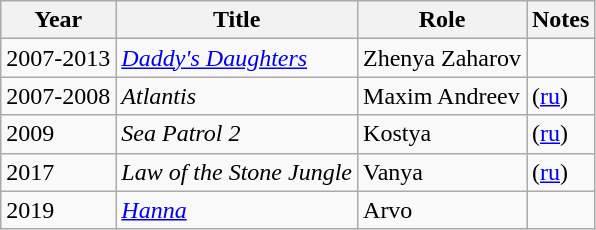<table class="wikitable sortable">
<tr>
<th>Year</th>
<th>Title</th>
<th>Role</th>
<th>Notes</th>
</tr>
<tr>
<td>2007-2013</td>
<td><em><a href='#'>Daddy's Daughters</a></em></td>
<td>Zhenya Zaharov</td>
<td></td>
</tr>
<tr>
<td>2007-2008</td>
<td><em>Atlantis</em></td>
<td>Maxim Andreev</td>
<td>(<a href='#'>ru</a>)</td>
</tr>
<tr>
<td>2009</td>
<td><em>Sea Patrol 2</em></td>
<td>Kostya</td>
<td>(<a href='#'>ru</a>)</td>
</tr>
<tr>
<td>2017</td>
<td><em>Law of the Stone Jungle</em></td>
<td>Vanya</td>
<td>(<a href='#'>ru</a>)</td>
</tr>
<tr>
<td>2019</td>
<td><em><a href='#'>Hanna</a></em></td>
<td>Arvo</td>
<td></td>
</tr>
</table>
